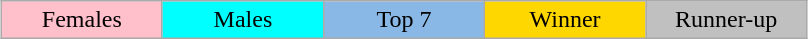<table class="wikitable" style="margin:1em auto; text-align:center;">
<tr>
<td style="background:pink; width:100px;">Females</td>
<td style="background:cyan; width:100px;">Males</td>
<td style="background:#8ab8e6; width:100px;">Top 7</td>
<td style="background:gold; width:100px;">Winner</td>
<td style="background:silver; width:100px;">Runner-up</td>
</tr>
</table>
